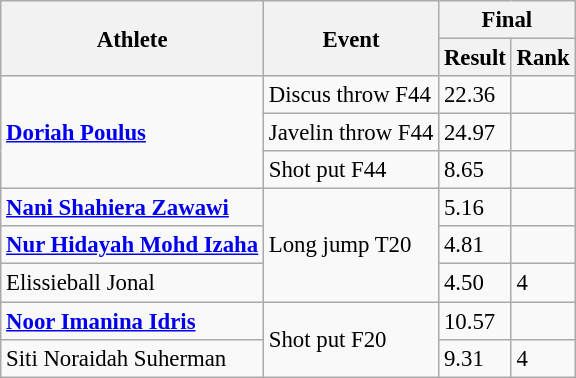<table class=wikitable style="font-size:95%" style="text-align:center">
<tr>
<th rowspan="2">Athlete</th>
<th rowspan="2">Event</th>
<th colspan="2">Final</th>
</tr>
<tr>
<th>Result</th>
<th>Rank</th>
</tr>
<tr>
<td align=left rowspan=3><strong><a href='#'>Doriah Poulus</a></strong></td>
<td align=left>Discus throw F44</td>
<td>22.36</td>
<td></td>
</tr>
<tr>
<td align=left>Javelin throw F44</td>
<td>24.97</td>
<td></td>
</tr>
<tr>
<td align=left>Shot put F44</td>
<td>8.65</td>
<td></td>
</tr>
<tr>
<td align=left><strong><a href='#'>Nani Shahiera Zawawi</a></strong></td>
<td align=left rowspan=3>Long jump T20</td>
<td>5.16</td>
<td></td>
</tr>
<tr>
<td align=left><strong><a href='#'>Nur Hidayah Mohd Izaha</a></strong></td>
<td>4.81</td>
<td></td>
</tr>
<tr>
<td align=left>Elissieball Jonal</td>
<td>4.50</td>
<td>4</td>
</tr>
<tr>
<td align=left><strong><a href='#'>Noor Imanina Idris</a></strong></td>
<td align=left rowspan=2>Shot put F20</td>
<td>10.57</td>
<td></td>
</tr>
<tr>
<td align=left>Siti Noraidah Suherman</td>
<td>9.31</td>
<td>4</td>
</tr>
</table>
